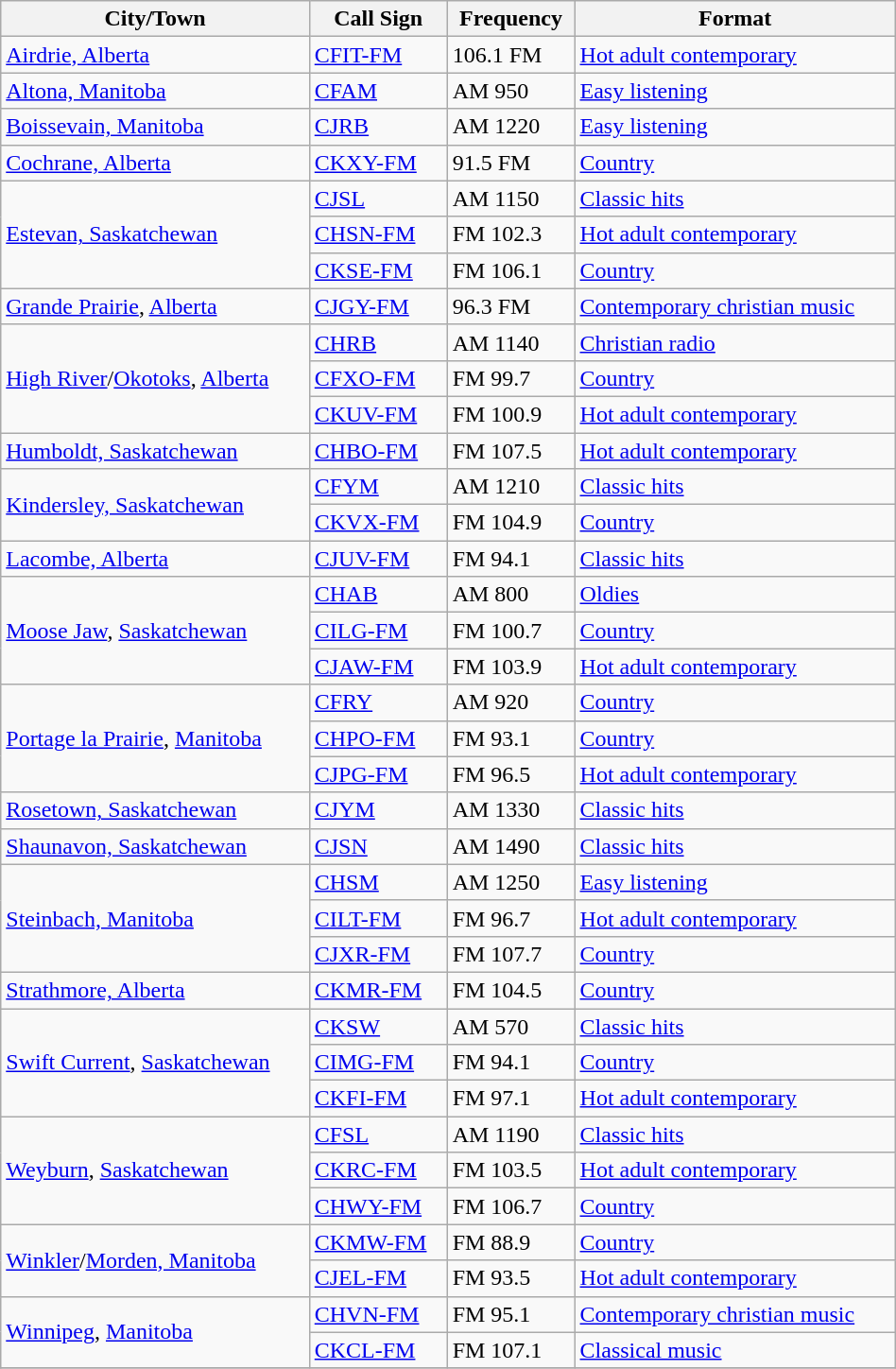<table class="wikitable" width="50%">
<tr>
<th>City/Town</th>
<th>Call Sign</th>
<th>Frequency</th>
<th>Format</th>
</tr>
<tr>
<td><a href='#'>Airdrie, Alberta</a></td>
<td><a href='#'>CFIT-FM</a></td>
<td>106.1 FM</td>
<td><a href='#'>Hot adult contemporary</a></td>
</tr>
<tr>
<td><a href='#'>Altona, Manitoba</a></td>
<td><a href='#'>CFAM</a></td>
<td>AM 950</td>
<td><a href='#'>Easy listening</a></td>
</tr>
<tr>
<td><a href='#'>Boissevain, Manitoba</a></td>
<td><a href='#'>CJRB</a></td>
<td>AM 1220</td>
<td><a href='#'>Easy listening</a></td>
</tr>
<tr>
<td><a href='#'>Cochrane, Alberta</a></td>
<td><a href='#'>CKXY-FM</a></td>
<td>91.5 FM</td>
<td><a href='#'>Country</a></td>
</tr>
<tr>
<td rowspan="3"><a href='#'>Estevan, Saskatchewan</a></td>
<td><a href='#'>CJSL</a></td>
<td>AM 1150</td>
<td><a href='#'>Classic hits</a></td>
</tr>
<tr>
<td><a href='#'>CHSN-FM</a></td>
<td>FM 102.3</td>
<td><a href='#'>Hot adult contemporary</a></td>
</tr>
<tr>
<td><a href='#'>CKSE-FM</a></td>
<td>FM 106.1</td>
<td><a href='#'>Country</a></td>
</tr>
<tr>
<td><a href='#'>Grande Prairie</a>, <a href='#'>Alberta</a></td>
<td><a href='#'>CJGY-FM</a></td>
<td>96.3 FM</td>
<td><a href='#'>Contemporary christian music</a></td>
</tr>
<tr>
<td rowspan="3"><a href='#'>High River</a>/<a href='#'>Okotoks</a>, <a href='#'>Alberta</a></td>
<td><a href='#'>CHRB</a></td>
<td>AM 1140</td>
<td><a href='#'>Christian radio</a></td>
</tr>
<tr>
<td><a href='#'>CFXO-FM</a></td>
<td>FM 99.7</td>
<td><a href='#'>Country</a></td>
</tr>
<tr>
<td><a href='#'>CKUV-FM</a></td>
<td>FM 100.9</td>
<td><a href='#'>Hot adult contemporary</a></td>
</tr>
<tr>
<td rowspan=><a href='#'>Humboldt, Saskatchewan</a></td>
<td><a href='#'>CHBO-FM</a></td>
<td>FM 107.5</td>
<td><a href='#'>Hot adult contemporary</a></td>
</tr>
<tr>
<td rowspan="2"><a href='#'>Kindersley, Saskatchewan</a></td>
<td><a href='#'>CFYM</a></td>
<td>AM 1210</td>
<td><a href='#'>Classic hits</a></td>
</tr>
<tr>
<td><a href='#'>CKVX-FM</a></td>
<td>FM 104.9</td>
<td><a href='#'>Country</a></td>
</tr>
<tr>
<td><a href='#'>Lacombe, Alberta</a></td>
<td><a href='#'>CJUV-FM</a></td>
<td>FM 94.1</td>
<td><a href='#'>Classic hits</a></td>
</tr>
<tr>
<td rowspan="3"><a href='#'>Moose Jaw</a>, <a href='#'>Saskatchewan</a></td>
<td><a href='#'>CHAB</a></td>
<td>AM 800</td>
<td><a href='#'>Oldies</a></td>
</tr>
<tr>
<td><a href='#'>CILG-FM</a></td>
<td>FM 100.7</td>
<td><a href='#'>Country</a></td>
</tr>
<tr>
<td><a href='#'>CJAW-FM</a></td>
<td>FM 103.9</td>
<td><a href='#'>Hot adult contemporary</a></td>
</tr>
<tr>
<td rowspan="3"><a href='#'>Portage la Prairie</a>, <a href='#'>Manitoba</a></td>
<td><a href='#'>CFRY</a></td>
<td>AM 920</td>
<td><a href='#'>Country</a></td>
</tr>
<tr>
<td><a href='#'>CHPO-FM</a></td>
<td>FM 93.1</td>
<td><a href='#'>Country</a></td>
</tr>
<tr>
<td><a href='#'>CJPG-FM</a></td>
<td>FM 96.5</td>
<td><a href='#'>Hot adult contemporary</a></td>
</tr>
<tr>
<td><a href='#'>Rosetown, Saskatchewan</a></td>
<td><a href='#'>CJYM</a></td>
<td>AM 1330</td>
<td><a href='#'>Classic hits</a></td>
</tr>
<tr>
<td><a href='#'>Shaunavon, Saskatchewan</a></td>
<td><a href='#'>CJSN</a></td>
<td>AM 1490</td>
<td><a href='#'>Classic hits</a></td>
</tr>
<tr>
<td rowspan="3"><a href='#'>Steinbach, Manitoba</a></td>
<td><a href='#'>CHSM</a></td>
<td>AM 1250</td>
<td><a href='#'>Easy listening</a></td>
</tr>
<tr>
<td><a href='#'>CILT-FM</a></td>
<td>FM 96.7</td>
<td><a href='#'>Hot adult contemporary</a></td>
</tr>
<tr>
<td><a href='#'>CJXR-FM</a></td>
<td>FM 107.7</td>
<td><a href='#'>Country</a></td>
</tr>
<tr>
<td><a href='#'>Strathmore, Alberta</a></td>
<td><a href='#'>CKMR-FM</a></td>
<td>FM 104.5</td>
<td><a href='#'>Country</a></td>
</tr>
<tr>
<td rowspan="3"><a href='#'>Swift Current</a>, <a href='#'>Saskatchewan</a></td>
<td><a href='#'>CKSW</a></td>
<td>AM 570</td>
<td><a href='#'>Classic hits</a></td>
</tr>
<tr>
<td><a href='#'>CIMG-FM</a></td>
<td>FM 94.1</td>
<td><a href='#'>Country</a></td>
</tr>
<tr>
<td><a href='#'>CKFI-FM</a></td>
<td>FM 97.1</td>
<td><a href='#'>Hot adult contemporary</a></td>
</tr>
<tr>
<td rowspan="3"><a href='#'>Weyburn</a>, <a href='#'>Saskatchewan</a></td>
<td><a href='#'>CFSL</a></td>
<td>AM 1190</td>
<td><a href='#'>Classic hits</a></td>
</tr>
<tr>
<td><a href='#'>CKRC-FM</a></td>
<td>FM 103.5</td>
<td><a href='#'>Hot adult contemporary</a></td>
</tr>
<tr>
<td><a href='#'>CHWY-FM</a></td>
<td>FM 106.7</td>
<td><a href='#'>Country</a></td>
</tr>
<tr>
<td rowspan="2"><a href='#'>Winkler</a>/<a href='#'>Morden, Manitoba</a></td>
<td><a href='#'>CKMW-FM</a></td>
<td>FM 88.9</td>
<td><a href='#'>Country</a></td>
</tr>
<tr>
<td><a href='#'>CJEL-FM</a></td>
<td>FM 93.5</td>
<td><a href='#'>Hot adult contemporary</a></td>
</tr>
<tr>
<td rowspan="2"><a href='#'>Winnipeg</a>, <a href='#'>Manitoba</a></td>
<td><a href='#'>CHVN-FM</a></td>
<td>FM 95.1</td>
<td><a href='#'>Contemporary christian music</a></td>
</tr>
<tr>
<td><a href='#'>CKCL-FM</a></td>
<td>FM 107.1</td>
<td><a href='#'>Classical music</a></td>
</tr>
<tr>
</tr>
</table>
